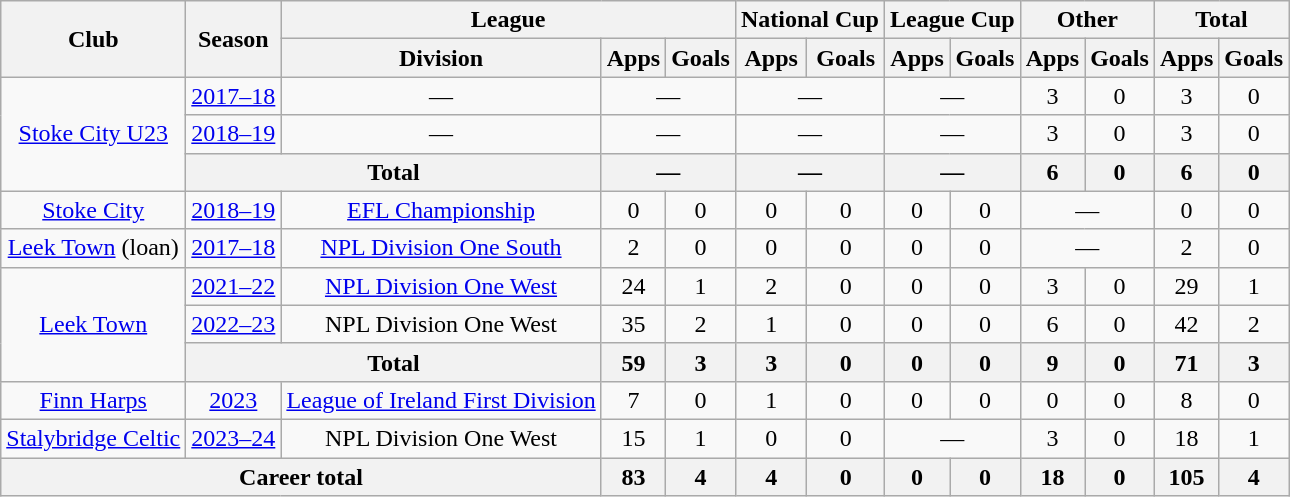<table class="wikitable" style="text-align: center;">
<tr>
<th rowspan="2">Club</th>
<th rowspan="2">Season</th>
<th colspan="3">League</th>
<th colspan="2">National Cup</th>
<th colspan="2">League Cup</th>
<th colspan="2">Other</th>
<th colspan="2">Total</th>
</tr>
<tr>
<th>Division</th>
<th>Apps</th>
<th>Goals</th>
<th>Apps</th>
<th>Goals</th>
<th>Apps</th>
<th>Goals</th>
<th>Apps</th>
<th>Goals</th>
<th>Apps</th>
<th>Goals</th>
</tr>
<tr>
<td rowspan=3><a href='#'>Stoke City U23</a></td>
<td><a href='#'>2017–18</a></td>
<td colspan=1>—</td>
<td colspan=2>—</td>
<td colspan=2>—</td>
<td colspan=2>—</td>
<td>3</td>
<td>0</td>
<td>3</td>
<td>0</td>
</tr>
<tr>
<td><a href='#'>2018–19</a></td>
<td colspan=1>—</td>
<td colspan=2>—</td>
<td colspan=2>—</td>
<td colspan=2>—</td>
<td>3</td>
<td>0</td>
<td>3</td>
<td>0</td>
</tr>
<tr>
<th colspan=2>Total</th>
<th colspan=2>—</th>
<th colspan=2>—</th>
<th colspan=2>—</th>
<th>6</th>
<th>0</th>
<th>6</th>
<th>0</th>
</tr>
<tr>
<td><a href='#'>Stoke City</a></td>
<td><a href='#'>2018–19</a></td>
<td><a href='#'>EFL Championship</a></td>
<td>0</td>
<td>0</td>
<td>0</td>
<td>0</td>
<td>0</td>
<td>0</td>
<td colspan="2">—</td>
<td>0</td>
<td>0</td>
</tr>
<tr>
<td><a href='#'>Leek Town</a> (loan)</td>
<td><a href='#'>2017–18</a></td>
<td><a href='#'>NPL Division One South</a></td>
<td>2</td>
<td>0</td>
<td>0</td>
<td>0</td>
<td>0</td>
<td>0</td>
<td colspan="2">—</td>
<td>2</td>
<td>0</td>
</tr>
<tr>
<td rowspan=3><a href='#'>Leek Town</a></td>
<td><a href='#'>2021–22</a></td>
<td><a href='#'>NPL Division One West</a></td>
<td>24</td>
<td>1</td>
<td>2</td>
<td>0</td>
<td>0</td>
<td>0</td>
<td>3</td>
<td>0</td>
<td>29</td>
<td>1</td>
</tr>
<tr>
<td><a href='#'>2022–23</a></td>
<td>NPL Division One West</td>
<td>35</td>
<td>2</td>
<td>1</td>
<td>0</td>
<td>0</td>
<td>0</td>
<td>6</td>
<td>0</td>
<td>42</td>
<td>2</td>
</tr>
<tr>
<th colspan=2>Total</th>
<th>59</th>
<th>3</th>
<th>3</th>
<th>0</th>
<th>0</th>
<th>0</th>
<th>9</th>
<th>0</th>
<th>71</th>
<th>3</th>
</tr>
<tr>
<td><a href='#'>Finn Harps</a></td>
<td><a href='#'>2023</a></td>
<td><a href='#'>League of Ireland First Division</a></td>
<td>7</td>
<td>0</td>
<td>1</td>
<td>0</td>
<td>0</td>
<td>0</td>
<td>0</td>
<td>0</td>
<td>8</td>
<td>0</td>
</tr>
<tr>
<td><a href='#'>Stalybridge Celtic</a></td>
<td><a href='#'>2023–24</a></td>
<td>NPL Division One West</td>
<td>15</td>
<td>1</td>
<td>0</td>
<td>0</td>
<td colspan="2">—</td>
<td>3</td>
<td>0</td>
<td>18</td>
<td>1</td>
</tr>
<tr>
<th colspan="3">Career total</th>
<th>83</th>
<th>4</th>
<th>4</th>
<th>0</th>
<th>0</th>
<th>0</th>
<th>18</th>
<th>0</th>
<th>105</th>
<th>4</th>
</tr>
</table>
